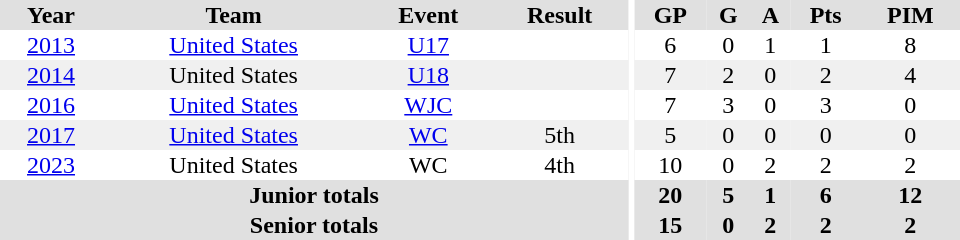<table border="0" cellpadding="1" cellspacing="0" ID="Table3" style="text-align:center; width:40em;">
<tr bgcolor="#e0e0e0">
<th>Year</th>
<th>Team</th>
<th>Event</th>
<th>Result</th>
<th rowspan="99" bgcolor="#ffffff"></th>
<th>GP</th>
<th>G</th>
<th>A</th>
<th>Pts</th>
<th>PIM</th>
</tr>
<tr>
<td><a href='#'>2013</a></td>
<td><a href='#'>United States</a></td>
<td><a href='#'>U17</a></td>
<td></td>
<td>6</td>
<td>0</td>
<td>1</td>
<td>1</td>
<td>8</td>
</tr>
<tr bgcolor="#f0f0f0">
<td><a href='#'>2014</a></td>
<td>United States</td>
<td><a href='#'>U18</a></td>
<td></td>
<td>7</td>
<td>2</td>
<td>0</td>
<td>2</td>
<td>4</td>
</tr>
<tr>
<td><a href='#'>2016</a></td>
<td><a href='#'>United States</a></td>
<td><a href='#'>WJC</a></td>
<td></td>
<td>7</td>
<td>3</td>
<td>0</td>
<td>3</td>
<td>0</td>
</tr>
<tr bgcolor="#f0f0f0">
<td><a href='#'>2017</a></td>
<td><a href='#'>United States</a></td>
<td><a href='#'>WC</a></td>
<td>5th</td>
<td>5</td>
<td>0</td>
<td>0</td>
<td>0</td>
<td>0</td>
</tr>
<tr>
<td><a href='#'>2023</a></td>
<td>United States</td>
<td>WC</td>
<td>4th</td>
<td>10</td>
<td>0</td>
<td>2</td>
<td>2</td>
<td>2</td>
</tr>
<tr bgcolor="#e0e0e0">
<th colspan="4">Junior totals</th>
<th>20</th>
<th>5</th>
<th>1</th>
<th>6</th>
<th>12</th>
</tr>
<tr bgcolor="#e0e0e0">
<th colspan="4">Senior totals</th>
<th>15</th>
<th>0</th>
<th>2</th>
<th>2</th>
<th>2</th>
</tr>
</table>
